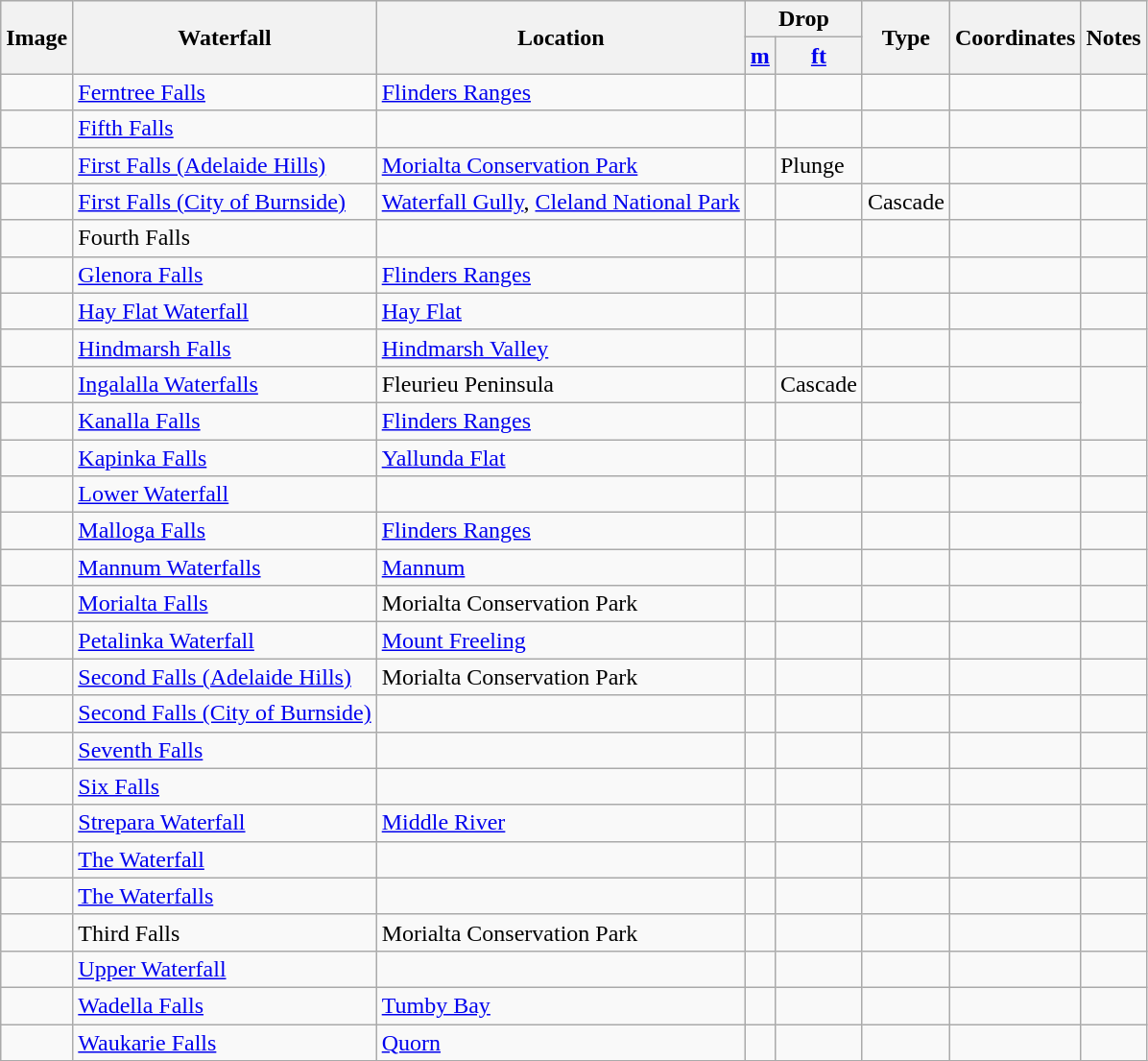<table class="wikitable sortable">
<tr style="background:#efefef;">
<th rowspan=2>Image</th>
<th rowspan=2>Waterfall</th>
<th rowspan=2>Location</th>
<th colspan=2>Drop</th>
<th rowspan=2>Type</th>
<th rowspan=2>Coordinates</th>
<th rowspan=2>Notes</th>
</tr>
<tr>
<th><a href='#'>m</a></th>
<th><a href='#'>ft</a></th>
</tr>
<tr>
<td></td>
<td><a href='#'>Ferntree Falls</a></td>
<td><a href='#'>Flinders Ranges</a></td>
<td></td>
<td></td>
<td></td>
<td></td>
<td></td>
</tr>
<tr>
<td></td>
<td><a href='#'>Fifth Falls</a></td>
<td></td>
<td></td>
<td></td>
<td></td>
<td></td>
<td></td>
</tr>
<tr>
<td></td>
<td><a href='#'>First Falls (Adelaide Hills)</a></td>
<td><a href='#'>Morialta Conservation Park</a></td>
<td></td>
<td>Plunge</td>
<td></td>
<td></td>
</tr>
<tr>
<td></td>
<td><a href='#'>First Falls (City of Burnside)</a></td>
<td><a href='#'>Waterfall Gully</a>, <a href='#'>Cleland National Park</a></td>
<td></td>
<td></td>
<td>Cascade</td>
<td></td>
<td></td>
</tr>
<tr>
<td></td>
<td>Fourth Falls</td>
<td></td>
<td></td>
<td></td>
<td></td>
<td></td>
<td></td>
</tr>
<tr>
<td></td>
<td><a href='#'>Glenora Falls</a></td>
<td><a href='#'>Flinders Ranges</a></td>
<td></td>
<td></td>
<td></td>
<td></td>
<td></td>
</tr>
<tr>
<td></td>
<td><a href='#'>Hay Flat Waterfall</a></td>
<td><a href='#'>Hay Flat</a></td>
<td></td>
<td></td>
<td></td>
<td></td>
<td></td>
</tr>
<tr>
<td></td>
<td><a href='#'>Hindmarsh Falls</a></td>
<td><a href='#'>Hindmarsh Valley</a></td>
<td></td>
<td></td>
<td></td>
<td></td>
<td></td>
</tr>
<tr>
<td></td>
<td><a href='#'>Ingalalla Waterfalls</a></td>
<td>Fleurieu Peninsula</td>
<td></td>
<td>Cascade</td>
<td></td>
<td></td>
</tr>
<tr>
<td></td>
<td><a href='#'>Kanalla Falls</a></td>
<td><a href='#'>Flinders Ranges</a></td>
<td></td>
<td></td>
<td></td>
<td></td>
</tr>
<tr>
<td></td>
<td><a href='#'>Kapinka Falls</a></td>
<td><a href='#'>Yallunda Flat</a></td>
<td></td>
<td></td>
<td></td>
<td></td>
<td></td>
</tr>
<tr>
<td></td>
<td><a href='#'>Lower Waterfall</a></td>
<td></td>
<td></td>
<td></td>
<td></td>
<td></td>
<td></td>
</tr>
<tr>
<td></td>
<td><a href='#'>Malloga Falls</a></td>
<td><a href='#'>Flinders Ranges</a></td>
<td></td>
<td></td>
<td></td>
<td></td>
<td></td>
</tr>
<tr>
<td></td>
<td><a href='#'>Mannum Waterfalls</a></td>
<td><a href='#'>Mannum</a></td>
<td></td>
<td></td>
<td></td>
<td></td>
<td></td>
</tr>
<tr>
<td></td>
<td><a href='#'>Morialta Falls</a></td>
<td>Morialta Conservation Park</td>
<td></td>
<td></td>
<td></td>
<td></td>
<td></td>
</tr>
<tr>
<td></td>
<td><a href='#'>Petalinka Waterfall</a></td>
<td><a href='#'>Mount Freeling</a></td>
<td></td>
<td></td>
<td></td>
<td></td>
<td></td>
</tr>
<tr>
<td></td>
<td><a href='#'>Second Falls (Adelaide Hills)</a></td>
<td>Morialta Conservation Park</td>
<td></td>
<td></td>
<td></td>
<td></td>
</tr>
<tr>
<td></td>
<td><a href='#'>Second Falls (City of Burnside)</a></td>
<td></td>
<td></td>
<td></td>
<td></td>
<td></td>
<td></td>
</tr>
<tr>
<td></td>
<td><a href='#'>Seventh Falls</a></td>
<td></td>
<td></td>
<td></td>
<td></td>
<td></td>
<td></td>
</tr>
<tr>
<td></td>
<td><a href='#'>Six Falls</a></td>
<td></td>
<td></td>
<td></td>
<td></td>
<td></td>
<td></td>
</tr>
<tr>
<td></td>
<td><a href='#'>Strepara Waterfall</a></td>
<td><a href='#'>Middle River</a></td>
<td></td>
<td></td>
<td></td>
<td></td>
<td></td>
</tr>
<tr>
<td></td>
<td><a href='#'>The Waterfall</a></td>
<td></td>
<td></td>
<td></td>
<td></td>
<td></td>
<td></td>
</tr>
<tr>
<td></td>
<td><a href='#'>The Waterfalls</a></td>
<td></td>
<td></td>
<td></td>
<td></td>
<td></td>
<td></td>
</tr>
<tr>
<td></td>
<td>Third Falls</td>
<td>Morialta Conservation Park</td>
<td></td>
<td></td>
<td></td>
<td></td>
</tr>
<tr>
<td></td>
<td><a href='#'>Upper Waterfall</a></td>
<td></td>
<td></td>
<td></td>
<td></td>
<td></td>
<td></td>
</tr>
<tr>
<td></td>
<td><a href='#'>Wadella Falls</a></td>
<td><a href='#'>Tumby Bay</a></td>
<td></td>
<td></td>
<td></td>
<td></td>
<td></td>
</tr>
<tr>
<td></td>
<td><a href='#'>Waukarie Falls</a></td>
<td><a href='#'>Quorn</a></td>
<td></td>
<td></td>
<td></td>
<td></td>
<td></td>
</tr>
<tr>
</tr>
</table>
